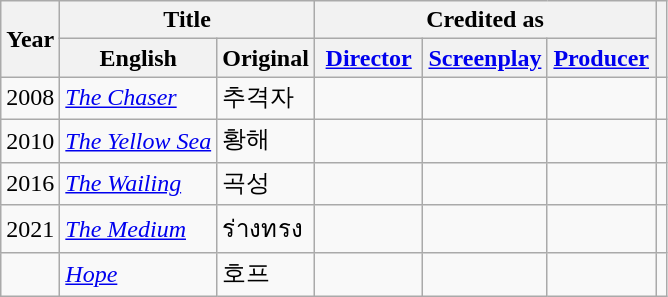<table class="wikitable sortable">
<tr>
<th rowspan="2">Year</th>
<th colspan="2">Title</th>
<th colspan="3">Credited as</th>
<th rowspan="2" class="unsortable"></th>
</tr>
<tr>
<th>English</th>
<th>Original</th>
<th width="65" class="unsortable"><a href='#'>Director</a></th>
<th width="65" class="unsortable"><a href='#'>Screenplay</a></th>
<th width="65" class="unsortable"><a href='#'>Producer</a></th>
</tr>
<tr>
<td>2008</td>
<td><em><a href='#'>The Chaser</a></em></td>
<td>추격자</td>
<td></td>
<td></td>
<td></td>
<td></td>
</tr>
<tr>
<td>2010</td>
<td><em><a href='#'>The Yellow Sea</a></em></td>
<td>황해</td>
<td></td>
<td></td>
<td></td>
<td></td>
</tr>
<tr>
<td>2016</td>
<td><em><a href='#'>The Wailing</a></em></td>
<td>곡성</td>
<td></td>
<td></td>
<td></td>
<td></td>
</tr>
<tr>
<td>2021</td>
<td><em><a href='#'>The Medium</a></em></td>
<td>ร่างทรง</td>
<td></td>
<td></td>
<td></td>
<td></td>
</tr>
<tr>
<td></td>
<td><em><a href='#'>Hope</a></em></td>
<td>호프</td>
<td></td>
<td></td>
<td></td>
<td></td>
</tr>
</table>
